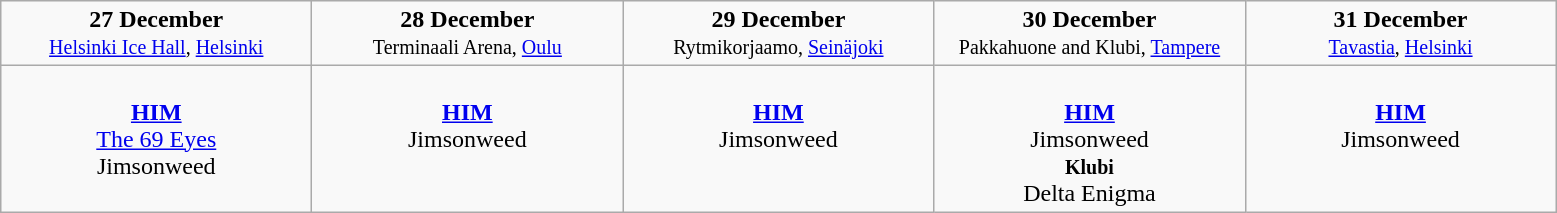<table class="wikitable">
<tr>
<td colspan="1" style="text-align:center;"><strong>27 December</strong> <br><small> <a href='#'>Helsinki Ice Hall</a>, <a href='#'>Helsinki</a> </small></td>
<td colspan="1" style="text-align:center;"><strong>28 December</strong> <br><small> Terminaali Arena, <a href='#'>Oulu</a> </small></td>
<td colspan="1" style="text-align:center;"><strong>29 December</strong> <br><small> Rytmikorjaamo, <a href='#'>Seinäjoki</a> </small></td>
<td colspan="1" style="text-align:center;"><strong>30 December</strong> <br><small> Pakkahuone and Klubi, <a href='#'>Tampere</a> </small></td>
<td colspan="1" style="text-align:center;"><strong>31 December</strong> <br><small> <a href='#'>Tavastia</a>, <a href='#'>Helsinki</a> </small></td>
</tr>
<tr>
<td style="text-align:center; vertical-align:top; width:200px;"><br><strong><a href='#'>HIM</a></strong><br>
<a href='#'>The 69 Eyes</a><br>
Jimsonweed<br></td>
<td style="text-align:center; vertical-align:top; width:200px;"><br><strong><a href='#'>HIM</a></strong><br>
Jimsonweed<br></td>
<td style="text-align:center; vertical-align:top; width:200px;"><br><strong><a href='#'>HIM</a></strong><br>
Jimsonweed<br></td>
<td style="text-align:center; vertical-align:top; width:200px;"><br><strong><a href='#'>HIM</a></strong><br>
Jimsonweed<br>
<small><strong>Klubi</strong></small><br>
Delta Enigma<br></td>
<td style="text-align:center; vertical-align:top; width:200px;"><br><strong><a href='#'>HIM</a></strong><br>
Jimsonweed<br></td>
</tr>
</table>
